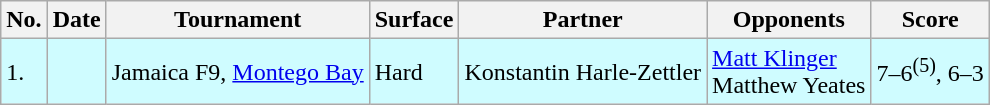<table class="sortable wikitable">
<tr>
<th>No.</th>
<th>Date</th>
<th>Tournament</th>
<th>Surface</th>
<th>Partner</th>
<th>Opponents</th>
<th class="unsortable">Score</th>
</tr>
<tr style="background:#cffcff;">
<td>1.</td>
<td></td>
<td>Jamaica F9, <a href='#'>Montego Bay</a></td>
<td>Hard</td>
<td> Konstantin Harle-Zettler</td>
<td> <a href='#'>Matt Klinger</a> <br>  Matthew Yeates</td>
<td>7–6<sup>(5)</sup>, 6–3</td>
</tr>
</table>
